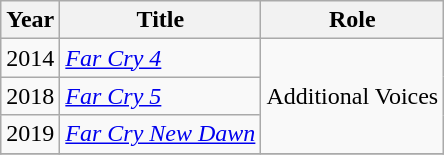<table class="wikitable sortable">
<tr>
<th>Year</th>
<th>Title</th>
<th>Role</th>
</tr>
<tr>
<td>2014</td>
<td><em><a href='#'>Far Cry 4</a></em></td>
<td rowspan="3">Additional Voices</td>
</tr>
<tr>
<td>2018</td>
<td><em><a href='#'>Far Cry 5</a></em></td>
</tr>
<tr>
<td>2019</td>
<td><em><a href='#'>Far Cry New Dawn</a></em></td>
</tr>
<tr>
</tr>
</table>
